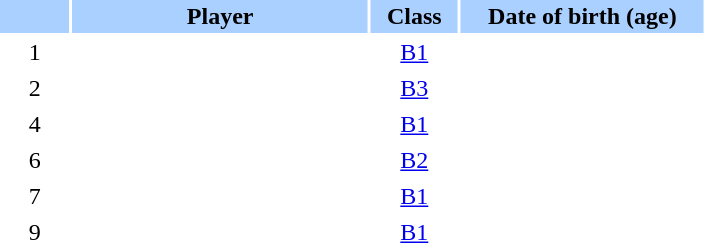<table class="sortable" border="0" cellspacing="2" cellpadding="2">
<tr style="background-color:#AAD0FF">
<th width=8%></th>
<th width=34%>Player</th>
<th width=10%>Class</th>
<th width=28%>Date of birth (age)</th>
</tr>
<tr>
<td style="text-align: center;">1</td>
<td></td>
<td style="text-align: center;"><a href='#'>B1</a></td>
<td style="text-align: center;"></td>
</tr>
<tr>
<td style="text-align: center;">2</td>
<td></td>
<td style="text-align: center;"><a href='#'>B3</a></td>
<td style="text-align: center;"></td>
</tr>
<tr>
<td style="text-align: center;">4</td>
<td></td>
<td style="text-align: center;"><a href='#'>B1</a></td>
<td style="text-align: center;"></td>
</tr>
<tr>
<td style="text-align: center;">6</td>
<td></td>
<td style="text-align: center;"><a href='#'>B2</a></td>
<td style="text-align: center;"></td>
</tr>
<tr>
<td style="text-align: center;">7</td>
<td></td>
<td style="text-align: center;"><a href='#'>B1</a></td>
<td style="text-align: center;"></td>
</tr>
<tr>
<td style="text-align: center;">9</td>
<td></td>
<td style="text-align: center;"><a href='#'>B1</a></td>
<td style="text-align: center;"></td>
</tr>
</table>
